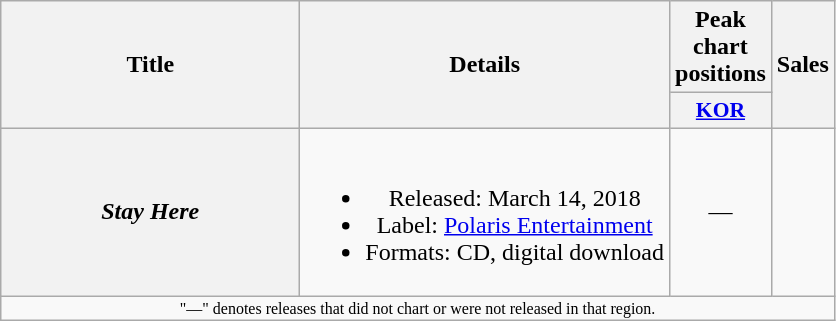<table class="wikitable plainrowheaders" style="text-align:center;">
<tr>
<th rowspan="2" style="width:12em;">Title</th>
<th rowspan="2">Details</th>
<th colspan="1">Peak chart positions</th>
<th rowspan="2">Sales</th>
</tr>
<tr>
<th style="width:3em;font-size:90%;"><a href='#'>KOR</a></th>
</tr>
<tr>
<th scope=row><em>Stay Here</em></th>
<td><br><ul><li>Released: March 14, 2018</li><li>Label: <a href='#'>Polaris Entertainment</a></li><li>Formats: CD, digital download</li></ul></td>
<td>—</td>
<td></td>
</tr>
<tr>
<td colspan="4" style="font-size:8pt;">"—" denotes releases that did not chart or were not released in that region.</td>
</tr>
</table>
